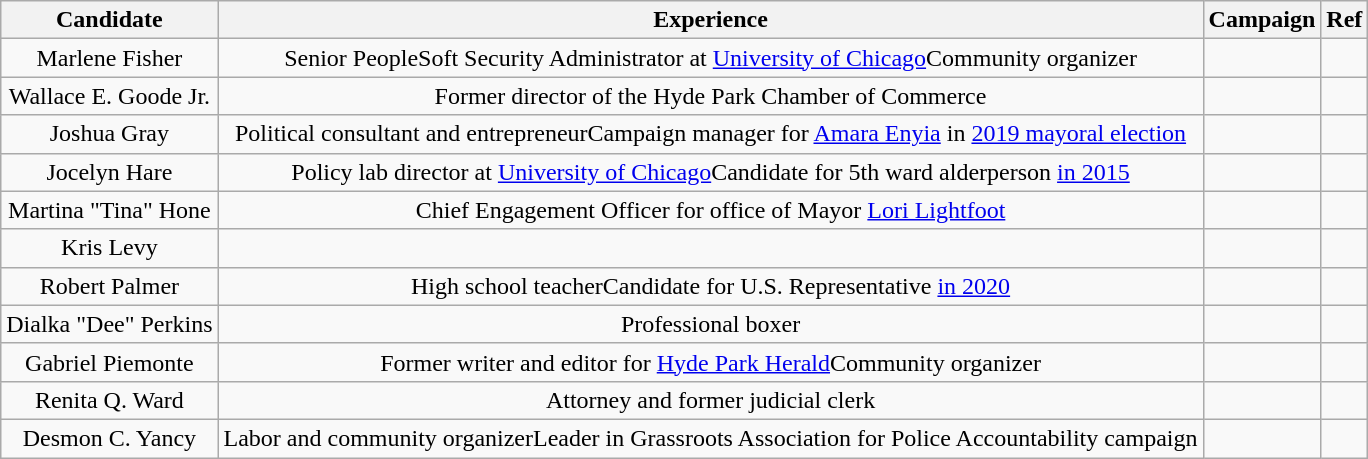<table class="wikitable" style="text-align:center">
<tr>
<th>Candidate</th>
<th>Experience</th>
<th>Campaign</th>
<th>Ref</th>
</tr>
<tr>
<td>Marlene Fisher</td>
<td>Senior PeopleSoft Security Administrator at <a href='#'>University of Chicago</a>Community organizer</td>
<td></td>
<td></td>
</tr>
<tr>
<td>Wallace E. Goode Jr.</td>
<td>Former director of the Hyde Park Chamber of Commerce</td>
<td></td>
<td></td>
</tr>
<tr>
<td>Joshua Gray</td>
<td>Political consultant and entrepreneurCampaign manager for <a href='#'>Amara Enyia</a> in <a href='#'>2019 mayoral election</a></td>
<td></td>
<td></td>
</tr>
<tr>
<td>Jocelyn Hare</td>
<td>Policy lab director at <a href='#'>University of Chicago</a>Candidate for 5th ward alderperson <a href='#'>in 2015</a></td>
<td></td>
<td></td>
</tr>
<tr>
<td>Martina "Tina" Hone</td>
<td>Chief Engagement Officer for office of Mayor <a href='#'>Lori Lightfoot</a></td>
<td></td>
<td></td>
</tr>
<tr>
<td>Kris Levy</td>
<td></td>
<td></td>
<td></td>
</tr>
<tr>
<td>Robert Palmer</td>
<td>High school teacherCandidate for U.S. Representative <a href='#'>in 2020</a></td>
<td></td>
<td></td>
</tr>
<tr>
<td>Dialka "Dee" Perkins</td>
<td>Professional boxer</td>
<td></td>
<td></td>
</tr>
<tr>
<td>Gabriel Piemonte</td>
<td>Former writer and editor for <a href='#'>Hyde Park Herald</a>Community organizer</td>
<td></td>
<td></td>
</tr>
<tr>
<td>Renita Q. Ward</td>
<td>Attorney and former judicial clerk</td>
<td></td>
<td></td>
</tr>
<tr>
<td>Desmon C. Yancy</td>
<td>Labor and community organizerLeader in Grassroots Association for Police Accountability campaign</td>
<td></td>
<td></td>
</tr>
</table>
